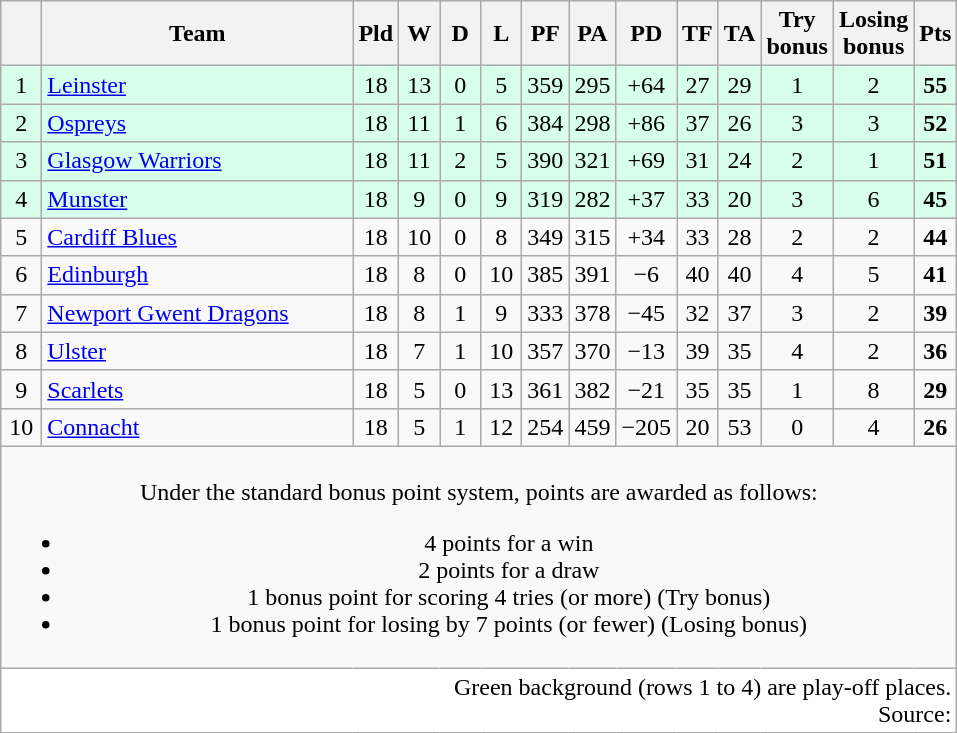<table class="wikitable" style="text-align:center">
<tr>
<th width="20"></th>
<th style="width:200px;">Team</th>
<th width="20">Pld</th>
<th width="20">W</th>
<th width="20">D</th>
<th width="20">L</th>
<th width="20">PF</th>
<th width="20">PA</th>
<th width="30">PD</th>
<th width="20">TF</th>
<th width="20">TA</th>
<th width="20">Try bonus</th>
<th width="20">Losing bonus</th>
<th width="20">Pts</th>
</tr>
<tr bgcolor=#d8ffeb>
<td>1</td>
<td align=left> <a href='#'>Leinster</a></td>
<td>18</td>
<td>13</td>
<td>0</td>
<td>5</td>
<td>359</td>
<td>295</td>
<td>+64</td>
<td>27</td>
<td>29</td>
<td>1</td>
<td>2</td>
<td><strong>55</strong></td>
</tr>
<tr bgcolor=#d8ffeb>
<td>2</td>
<td align=left> <a href='#'>Ospreys</a></td>
<td>18</td>
<td>11</td>
<td>1</td>
<td>6</td>
<td>384</td>
<td>298</td>
<td>+86</td>
<td>37</td>
<td>26</td>
<td>3</td>
<td>3</td>
<td><strong>52</strong></td>
</tr>
<tr bgcolor=#d8ffeb>
<td>3</td>
<td align=left> <a href='#'>Glasgow Warriors</a></td>
<td>18</td>
<td>11</td>
<td>2</td>
<td>5</td>
<td>390</td>
<td>321</td>
<td>+69</td>
<td>31</td>
<td>24</td>
<td>2</td>
<td>1</td>
<td><strong>51</strong></td>
</tr>
<tr bgcolor=#d8ffeb>
<td>4</td>
<td align=left> <a href='#'>Munster</a></td>
<td>18</td>
<td>9</td>
<td>0</td>
<td>9</td>
<td>319</td>
<td>282</td>
<td>+37</td>
<td>33</td>
<td>20</td>
<td>3</td>
<td>6</td>
<td><strong>45</strong></td>
</tr>
<tr>
<td>5</td>
<td align=left> <a href='#'>Cardiff Blues</a></td>
<td>18</td>
<td>10</td>
<td>0</td>
<td>8</td>
<td>349</td>
<td>315</td>
<td>+34</td>
<td>33</td>
<td>28</td>
<td>2</td>
<td>2</td>
<td><strong>44</strong></td>
</tr>
<tr>
<td>6</td>
<td align=left> <a href='#'>Edinburgh</a></td>
<td>18</td>
<td>8</td>
<td>0</td>
<td>10</td>
<td>385</td>
<td>391</td>
<td>−6</td>
<td>40</td>
<td>40</td>
<td>4</td>
<td>5</td>
<td><strong>41</strong></td>
</tr>
<tr>
<td>7</td>
<td align=left> <a href='#'>Newport Gwent Dragons</a></td>
<td>18</td>
<td>8</td>
<td>1</td>
<td>9</td>
<td>333</td>
<td>378</td>
<td>−45</td>
<td>32</td>
<td>37</td>
<td>3</td>
<td>2</td>
<td><strong>39</strong></td>
</tr>
<tr>
<td>8</td>
<td align=left> <a href='#'>Ulster</a></td>
<td>18</td>
<td>7</td>
<td>1</td>
<td>10</td>
<td>357</td>
<td>370</td>
<td>−13</td>
<td>39</td>
<td>35</td>
<td>4</td>
<td>2</td>
<td><strong>36</strong></td>
</tr>
<tr>
<td>9</td>
<td align=left> <a href='#'>Scarlets</a></td>
<td>18</td>
<td>5</td>
<td>0</td>
<td>13</td>
<td>361</td>
<td>382</td>
<td>−21</td>
<td>35</td>
<td>35</td>
<td>1</td>
<td>8</td>
<td><strong>29</strong></td>
</tr>
<tr>
<td>10</td>
<td align=left> <a href='#'>Connacht</a></td>
<td>18</td>
<td>5</td>
<td>1</td>
<td>12</td>
<td>254</td>
<td>459</td>
<td>−205</td>
<td>20</td>
<td>53</td>
<td>0</td>
<td>4</td>
<td><strong>26</strong></td>
</tr>
<tr>
<td colspan="14"><br>Under the standard bonus point system, points are awarded as follows:<ul><li>4 points for a win</li><li>2 points for a draw</li><li>1 bonus point for scoring 4 tries (or more) (Try bonus)</li><li>1 bonus point for losing by 7 points (or fewer) (Losing bonus)</li></ul></td>
</tr>
<tr>
<td colspan="14" style="text-align:right; background:#fff;" cellpadding="0" cellspacing="0">Green background (rows 1 to 4) are play-off places.<br>Source: </td>
</tr>
</table>
